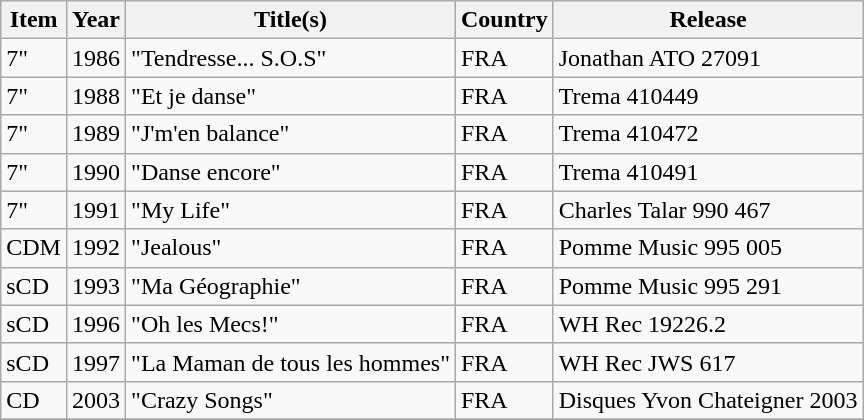<table class="wikitable">
<tr>
<th>Item</th>
<th>Year</th>
<th>Title(s)</th>
<th>Country</th>
<th>Release</th>
</tr>
<tr>
<td>7"</td>
<td>1986</td>
<td>"Tendresse... S.O.S"</td>
<td>FRA</td>
<td>Jonathan ATO 27091</td>
</tr>
<tr>
<td>7"</td>
<td>1988</td>
<td>"Et je danse"</td>
<td>FRA</td>
<td>Trema 410449</td>
</tr>
<tr>
<td>7"</td>
<td>1989</td>
<td>"J'm'en balance"</td>
<td>FRA</td>
<td>Trema 410472</td>
</tr>
<tr>
<td>7"</td>
<td>1990</td>
<td>"Danse encore"</td>
<td>FRA</td>
<td>Trema 410491</td>
</tr>
<tr>
<td>7"</td>
<td>1991</td>
<td>"My Life"</td>
<td>FRA</td>
<td>Charles Talar 990 467</td>
</tr>
<tr>
<td>CDM</td>
<td>1992</td>
<td>"Jealous"</td>
<td>FRA</td>
<td>Pomme Music 995 005</td>
</tr>
<tr>
<td>sCD</td>
<td>1993</td>
<td>"Ma Géographie"</td>
<td>FRA</td>
<td>Pomme Music 995 291</td>
</tr>
<tr>
<td>sCD</td>
<td>1996</td>
<td>"Oh les Mecs!"</td>
<td>FRA</td>
<td>WH Rec 19226.2</td>
</tr>
<tr>
<td>sCD</td>
<td>1997</td>
<td>"La Maman de tous les hommes"</td>
<td>FRA</td>
<td>WH Rec JWS 617</td>
</tr>
<tr>
<td>CD</td>
<td>2003</td>
<td>"Crazy Songs"</td>
<td>FRA</td>
<td>Disques Yvon Chateigner 2003</td>
</tr>
<tr>
</tr>
</table>
